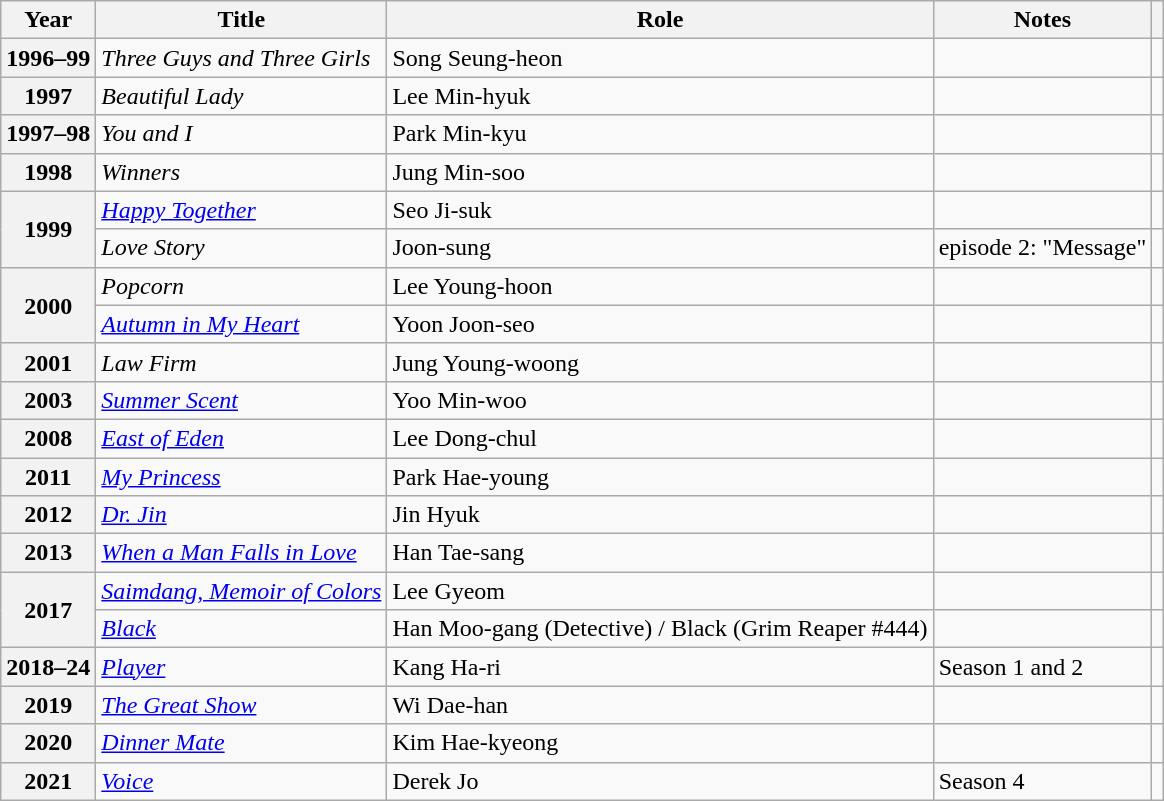<table class="wikitable sortable plainrowheaders">
<tr>
<th scope="col">Year</th>
<th scope="col">Title</th>
<th scope="col">Role</th>
<th scope="col">Notes</th>
<th scope="col" class="unsortable"></th>
</tr>
<tr>
<th scope="row">1996–99</th>
<td><em>Three Guys and Three Girls</em></td>
<td>Song Seung-heon</td>
<td></td>
<td></td>
</tr>
<tr>
<th scope="row">1997</th>
<td><em>Beautiful Lady</em></td>
<td>Lee Min-hyuk</td>
<td></td>
<td></td>
</tr>
<tr>
<th scope="row">1997–98</th>
<td><em>You and I</em></td>
<td>Park Min-kyu</td>
<td></td>
<td></td>
</tr>
<tr>
<th scope="row">1998</th>
<td><em>Winners</em></td>
<td>Jung Min-soo</td>
<td></td>
<td></td>
</tr>
<tr>
<th scope="row" rowspan=2>1999</th>
<td><em><a href='#'>Happy Together</a></em></td>
<td>Seo Ji-suk</td>
<td></td>
<td></td>
</tr>
<tr>
<td><em>Love Story</em></td>
<td>Joon-sung</td>
<td>episode 2: "Message"</td>
<td></td>
</tr>
<tr>
<th scope="row" rowspan=2>2000</th>
<td><em>Popcorn</em></td>
<td>Lee Young-hoon</td>
<td></td>
<td></td>
</tr>
<tr>
<td><em><a href='#'>Autumn in My Heart</a></em></td>
<td>Yoon Joon-seo</td>
<td></td>
<td></td>
</tr>
<tr>
<th scope="row">2001</th>
<td><em>Law Firm</em></td>
<td>Jung Young-woong</td>
<td></td>
<td></td>
</tr>
<tr>
<th scope="row">2003</th>
<td><em><a href='#'>Summer Scent</a></em></td>
<td>Yoo Min-woo</td>
<td></td>
<td></td>
</tr>
<tr>
<th scope="row">2008</th>
<td><em><a href='#'>East of Eden</a></em></td>
<td>Lee Dong-chul</td>
<td></td>
<td></td>
</tr>
<tr>
<th scope="row">2011</th>
<td><em><a href='#'>My Princess</a></em></td>
<td>Park Hae-young</td>
<td></td>
<td></td>
</tr>
<tr>
<th scope="row">2012</th>
<td><em><a href='#'>Dr. Jin</a></em></td>
<td>Jin Hyuk</td>
<td></td>
<td></td>
</tr>
<tr>
<th scope="row">2013</th>
<td><em><a href='#'>When a Man Falls in Love</a></em></td>
<td>Han Tae-sang</td>
<td></td>
<td></td>
</tr>
<tr>
<th scope="row" rowspan="2">2017</th>
<td><em><a href='#'>Saimdang, Memoir of Colors</a></em></td>
<td>Lee Gyeom</td>
<td></td>
<td></td>
</tr>
<tr>
<td><em><a href='#'>Black</a></em></td>
<td>Han Moo-gang (Detective) / Black (Grim Reaper #444)</td>
<td></td>
<td></td>
</tr>
<tr>
<th scope="row">2018–24</th>
<td><em><a href='#'>Player</a></em></td>
<td>Kang Ha-ri</td>
<td>Season 1 and 2</td>
<td></td>
</tr>
<tr>
<th scope="row">2019</th>
<td><em><a href='#'>The Great Show</a></em></td>
<td>Wi Dae-han</td>
<td></td>
<td></td>
</tr>
<tr>
<th scope="row">2020</th>
<td><em><a href='#'>Dinner Mate</a></em></td>
<td>Kim Hae-kyeong</td>
<td></td>
<td></td>
</tr>
<tr>
<th scope="row">2021</th>
<td><em><a href='#'>Voice</a></em></td>
<td>Derek Jo</td>
<td>Season 4</td>
<td></td>
</tr>
</table>
